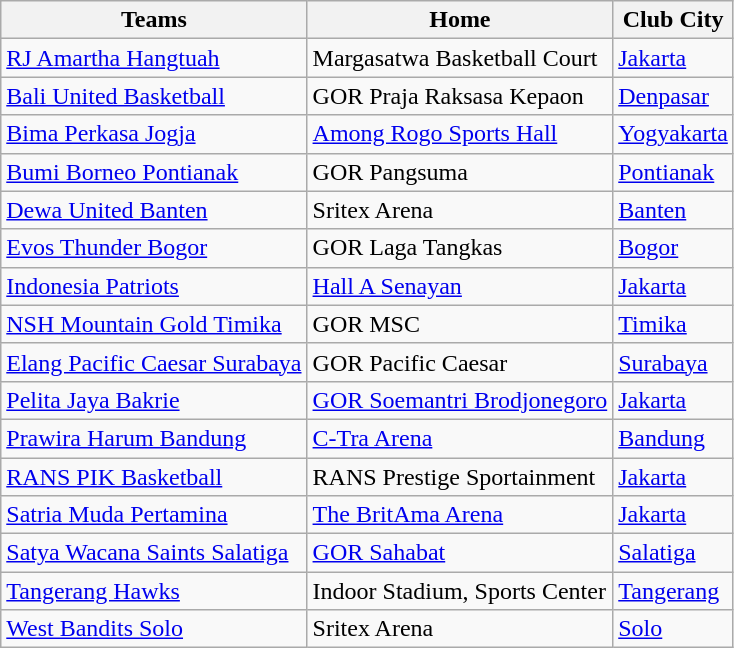<table class="wikitable sortable">
<tr>
<th>Teams</th>
<th>Home</th>
<th>Club City</th>
</tr>
<tr>
<td><a href='#'>RJ Amartha Hangtuah</a></td>
<td>Margasatwa Basketball Court</td>
<td><a href='#'>Jakarta</a></td>
</tr>
<tr>
<td><a href='#'>Bali United Basketball</a></td>
<td>GOR Praja Raksasa Kepaon</td>
<td><a href='#'>Denpasar</a></td>
</tr>
<tr>
<td><a href='#'>Bima Perkasa Jogja</a></td>
<td><a href='#'>Among Rogo Sports Hall</a></td>
<td><a href='#'>Yogyakarta</a></td>
</tr>
<tr>
<td><a href='#'>Bumi Borneo Pontianak</a></td>
<td>GOR Pangsuma</td>
<td><a href='#'>Pontianak</a></td>
</tr>
<tr>
<td><a href='#'>Dewa United Banten</a></td>
<td>Sritex Arena</td>
<td><a href='#'>Banten</a></td>
</tr>
<tr>
<td><a href='#'>Evos Thunder Bogor</a></td>
<td>GOR Laga Tangkas</td>
<td><a href='#'>Bogor</a></td>
</tr>
<tr>
<td><a href='#'>Indonesia Patriots</a></td>
<td><a href='#'>Hall A Senayan</a></td>
<td><a href='#'>Jakarta</a></td>
</tr>
<tr>
<td><a href='#'>NSH Mountain Gold Timika</a></td>
<td>GOR MSC</td>
<td><a href='#'>Timika</a></td>
</tr>
<tr>
<td><a href='#'>Elang Pacific Caesar Surabaya</a></td>
<td>GOR Pacific Caesar</td>
<td><a href='#'>Surabaya</a></td>
</tr>
<tr>
<td><a href='#'>Pelita Jaya Bakrie</a></td>
<td><a href='#'>GOR Soemantri Brodjonegoro</a></td>
<td><a href='#'>Jakarta</a></td>
</tr>
<tr>
<td><a href='#'>Prawira Harum Bandung</a></td>
<td><a href='#'>C-Tra Arena</a></td>
<td><a href='#'>Bandung</a></td>
</tr>
<tr>
<td><a href='#'>RANS PIK Basketball</a></td>
<td>RANS Prestige Sportainment</td>
<td><a href='#'>Jakarta</a></td>
</tr>
<tr>
<td><a href='#'>Satria Muda Pertamina</a></td>
<td><a href='#'>The BritAma Arena</a></td>
<td><a href='#'>Jakarta</a></td>
</tr>
<tr>
<td><a href='#'>Satya Wacana Saints Salatiga</a></td>
<td><a href='#'>GOR Sahabat</a></td>
<td><a href='#'>Salatiga</a></td>
</tr>
<tr>
<td><a href='#'>Tangerang Hawks</a></td>
<td>Indoor Stadium, Sports Center</td>
<td><a href='#'>Tangerang</a></td>
</tr>
<tr>
<td><a href='#'>West Bandits Solo</a></td>
<td>Sritex Arena</td>
<td><a href='#'>Solo</a></td>
</tr>
</table>
